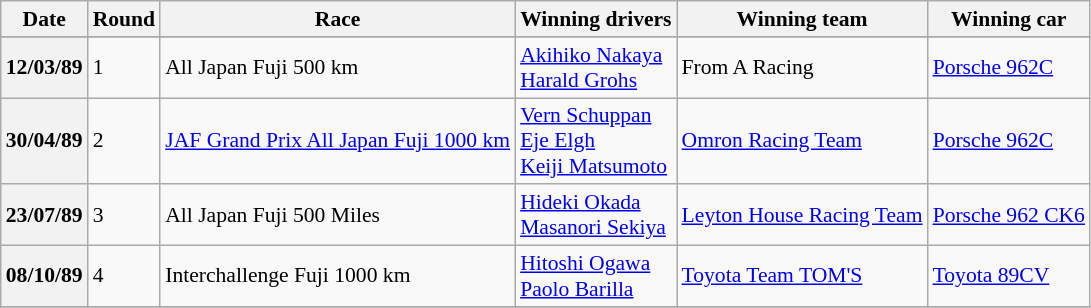<table class="wikitable" style="font-size: 90%;">
<tr>
<th>Date</th>
<th>Round</th>
<th>Race</th>
<th>Winning drivers</th>
<th>Winning team</th>
<th>Winning car</th>
</tr>
<tr>
</tr>
<tr>
<th>12/03/89</th>
<td>1</td>
<td>All Japan Fuji 500 km</td>
<td> <a href='#'>Akihiko Nakaya</a><br> <a href='#'>Harald Grohs</a></td>
<td> From A Racing</td>
<td><a href='#'>Porsche 962C</a></td>
</tr>
<tr>
<th>30/04/89</th>
<td>2</td>
<td><a href='#'>JAF Grand Prix All Japan Fuji 1000 km</a></td>
<td> <a href='#'>Vern Schuppan</a><br> <a href='#'>Eje Elgh</a><br> <a href='#'>Keiji Matsumoto</a></td>
<td> <a href='#'>Omron Racing Team</a></td>
<td><a href='#'>Porsche 962C</a></td>
</tr>
<tr>
<th>23/07/89</th>
<td>3</td>
<td>All Japan Fuji 500 Miles</td>
<td> <a href='#'>Hideki Okada</a><br> <a href='#'>Masanori Sekiya</a></td>
<td> <a href='#'>Leyton House Racing Team</a></td>
<td><a href='#'>Porsche 962 CK6</a></td>
</tr>
<tr>
<th>08/10/89</th>
<td>4</td>
<td>Interchallenge Fuji 1000 km</td>
<td> <a href='#'>Hitoshi Ogawa</a><br> <a href='#'>Paolo Barilla</a></td>
<td> <a href='#'>Toyota Team TOM'S</a></td>
<td><a href='#'>Toyota 89CV</a></td>
</tr>
<tr>
</tr>
</table>
